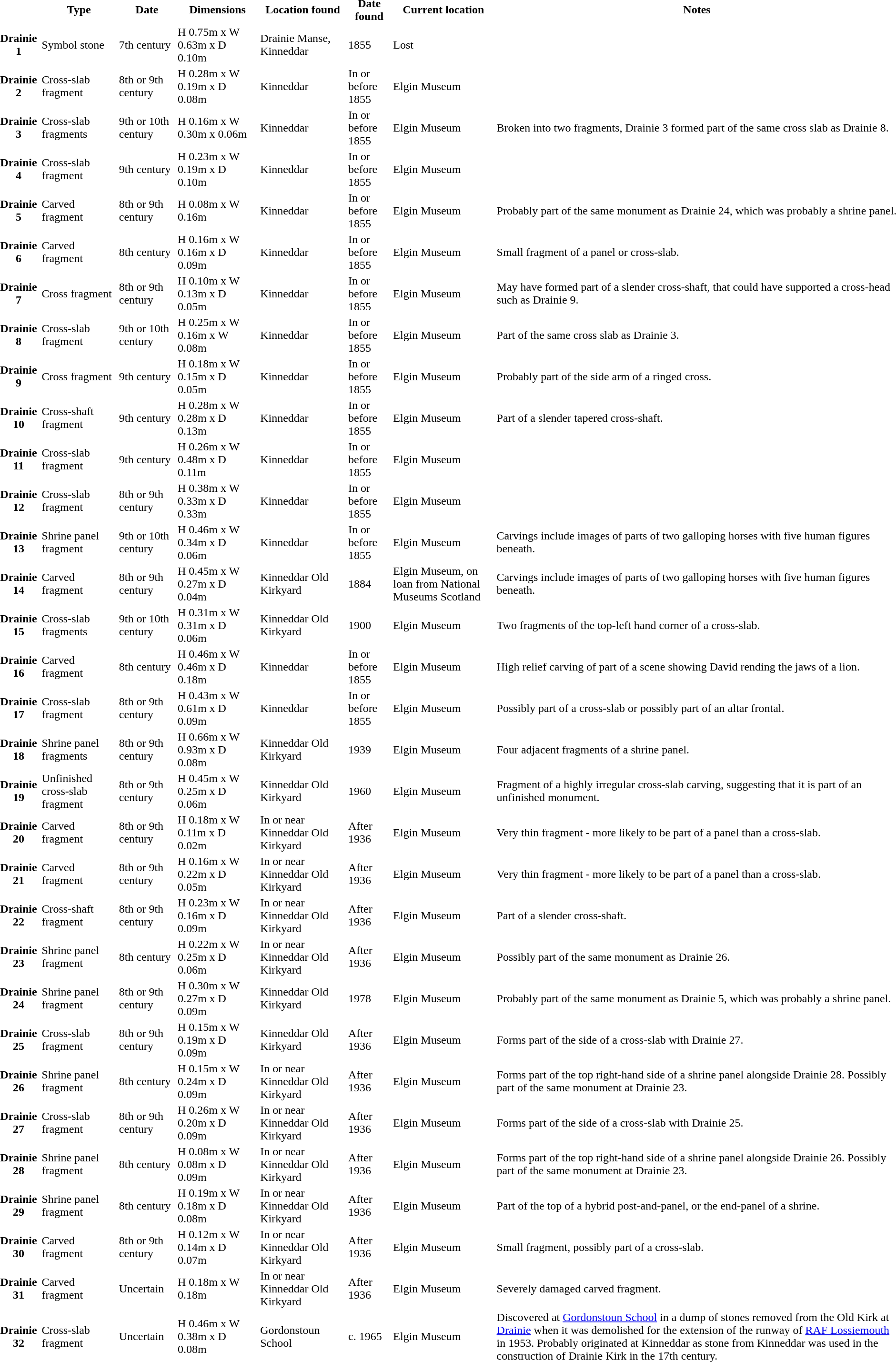<table>
<tr>
<th></th>
<th>Type</th>
<th>Date</th>
<th>Dimensions</th>
<th>Location found</th>
<th>Date found</th>
<th>Current location</th>
<th>Notes</th>
</tr>
<tr>
<th>Drainie 1</th>
<td>Symbol stone</td>
<td>7th century</td>
<td>H 0.75m x W 0.63m x D 0.10m</td>
<td>Drainie Manse, Kinneddar</td>
<td>1855</td>
<td>Lost</td>
<td></td>
</tr>
<tr>
<th>Drainie 2</th>
<td>Cross-slab fragment</td>
<td>8th or 9th century</td>
<td>H 0.28m x W 0.19m x D 0.08m</td>
<td>Kinneddar</td>
<td>In or before 1855</td>
<td>Elgin Museum</td>
<td></td>
</tr>
<tr>
<th>Drainie 3</th>
<td>Cross-slab fragments</td>
<td>9th or 10th century</td>
<td>H 0.16m x W 0.30m x 0.06m</td>
<td>Kinneddar</td>
<td>In or before 1855</td>
<td>Elgin Museum</td>
<td>Broken into two fragments, Drainie 3 formed part of the same cross slab as Drainie 8.</td>
</tr>
<tr>
<th>Drainie 4</th>
<td>Cross-slab fragment</td>
<td>9th century</td>
<td>H 0.23m x W 0.19m x D 0.10m</td>
<td>Kinneddar</td>
<td>In or before 1855</td>
<td>Elgin Museum</td>
<td></td>
</tr>
<tr>
<th>Drainie 5</th>
<td>Carved fragment</td>
<td>8th or 9th century</td>
<td>H 0.08m x W 0.16m</td>
<td>Kinneddar</td>
<td>In or before 1855</td>
<td>Elgin Museum</td>
<td>Probably part of the same monument as Drainie 24, which was probably a shrine panel.</td>
</tr>
<tr>
<th>Drainie 6</th>
<td>Carved fragment</td>
<td>8th century</td>
<td>H 0.16m x W 0.16m x D 0.09m</td>
<td>Kinneddar</td>
<td>In or before 1855</td>
<td>Elgin Museum</td>
<td>Small fragment of a panel or cross-slab.</td>
</tr>
<tr>
<th>Drainie 7</th>
<td>Cross fragment</td>
<td>8th or 9th century</td>
<td>H 0.10m x W 0.13m x D 0.05m</td>
<td>Kinneddar</td>
<td>In or before 1855</td>
<td>Elgin Museum</td>
<td>May have formed part of a slender cross-shaft, that could have supported a cross-head such as Drainie 9.</td>
</tr>
<tr>
<th>Drainie 8</th>
<td>Cross-slab fragment</td>
<td>9th or 10th century</td>
<td>H 0.25m x W 0.16m x W 0.08m</td>
<td>Kinneddar</td>
<td>In or before 1855</td>
<td>Elgin Museum</td>
<td>Part of the same cross slab as Drainie 3.</td>
</tr>
<tr>
<th>Drainie 9</th>
<td>Cross fragment</td>
<td>9th century</td>
<td>H 0.18m x W 0.15m x D 0.05m</td>
<td>Kinneddar</td>
<td>In or before 1855</td>
<td>Elgin Museum</td>
<td>Probably part of the side arm of a ringed cross.</td>
</tr>
<tr>
<th>Drainie 10</th>
<td>Cross-shaft fragment</td>
<td>9th century</td>
<td>H 0.28m x W 0.28m x D 0.13m</td>
<td>Kinneddar</td>
<td>In or before 1855</td>
<td>Elgin Museum</td>
<td>Part of a slender tapered cross-shaft.</td>
</tr>
<tr>
<th>Drainie 11</th>
<td>Cross-slab fragment</td>
<td>9th century</td>
<td>H 0.26m x W 0.48m x D 0.11m</td>
<td>Kinneddar</td>
<td>In or before 1855</td>
<td>Elgin Museum</td>
<td></td>
</tr>
<tr>
<th>Drainie 12</th>
<td>Cross-slab fragment</td>
<td>8th or 9th century</td>
<td>H 0.38m x W 0.33m x D 0.33m</td>
<td>Kinneddar</td>
<td>In or before 1855</td>
<td>Elgin Museum</td>
<td></td>
</tr>
<tr>
<th>Drainie 13</th>
<td>Shrine panel fragment</td>
<td>9th or 10th century</td>
<td>H 0.46m x W 0.34m x D 0.06m</td>
<td>Kinneddar</td>
<td>In or before 1855</td>
<td>Elgin Museum</td>
<td>Carvings include images of parts of two galloping horses with five human figures beneath.</td>
</tr>
<tr>
<th>Drainie 14</th>
<td>Carved fragment</td>
<td>8th or 9th century</td>
<td>H 0.45m x W 0.27m x D 0.04m</td>
<td>Kinneddar Old Kirkyard</td>
<td>1884</td>
<td>Elgin Museum, on loan from National Museums Scotland</td>
<td>Carvings include images of parts of two galloping horses with five human figures beneath.</td>
</tr>
<tr>
<th>Drainie 15</th>
<td>Cross-slab fragments</td>
<td>9th or 10th century</td>
<td>H 0.31m x W 0.31m x D 0.06m</td>
<td>Kinneddar Old Kirkyard</td>
<td>1900</td>
<td>Elgin Museum</td>
<td>Two fragments of the top-left hand corner of a cross-slab.</td>
</tr>
<tr>
<th>Drainie 16</th>
<td>Carved fragment</td>
<td>8th century</td>
<td>H 0.46m x W 0.46m x D 0.18m</td>
<td>Kinneddar</td>
<td>In or before 1855</td>
<td>Elgin Museum</td>
<td>High relief carving of part of a scene showing David rending the jaws of a lion.</td>
</tr>
<tr>
<th>Drainie 17</th>
<td>Cross-slab fragment</td>
<td>8th or 9th century</td>
<td>H 0.43m x W 0.61m x D 0.09m</td>
<td>Kinneddar</td>
<td>In or before 1855</td>
<td>Elgin Museum</td>
<td>Possibly part of a cross-slab or possibly part of an altar frontal.</td>
</tr>
<tr>
<th>Drainie 18</th>
<td>Shrine panel fragments</td>
<td>8th or 9th century</td>
<td>H 0.66m x W 0.93m x D 0.08m</td>
<td>Kinneddar Old Kirkyard</td>
<td>1939</td>
<td>Elgin Museum</td>
<td>Four adjacent fragments of a shrine panel.</td>
</tr>
<tr>
<th>Drainie 19</th>
<td>Unfinished cross-slab fragment</td>
<td>8th or 9th century</td>
<td>H 0.45m x W 0.25m x D 0.06m</td>
<td>Kinneddar Old Kirkyard</td>
<td>1960</td>
<td>Elgin Museum</td>
<td>Fragment of a highly irregular cross-slab carving, suggesting that it is part of an unfinished monument.</td>
</tr>
<tr>
<th>Drainie 20</th>
<td>Carved fragment</td>
<td>8th or 9th century</td>
<td>H 0.18m x W 0.11m x D 0.02m</td>
<td>In or near Kinneddar Old Kirkyard</td>
<td>After 1936</td>
<td>Elgin Museum</td>
<td>Very thin fragment - more likely to be part of a panel than a cross-slab.</td>
</tr>
<tr>
<th>Drainie 21</th>
<td>Carved fragment</td>
<td>8th or 9th century</td>
<td>H 0.16m x W 0.22m x D 0.05m</td>
<td>In or near Kinneddar Old Kirkyard</td>
<td>After 1936</td>
<td>Elgin Museum</td>
<td>Very thin fragment - more likely to be part of a panel than a cross-slab.</td>
</tr>
<tr>
<th>Drainie 22</th>
<td>Cross-shaft fragment</td>
<td>8th or 9th century</td>
<td>H 0.23m x W 0.16m x D 0.09m</td>
<td>In or near Kinneddar Old Kirkyard</td>
<td>After 1936</td>
<td>Elgin Museum</td>
<td>Part of a slender cross-shaft.</td>
</tr>
<tr>
<th>Drainie 23</th>
<td>Shrine panel fragment</td>
<td>8th century</td>
<td>H 0.22m x W 0.25m x D 0.06m</td>
<td>In or near Kinneddar Old Kirkyard</td>
<td>After 1936</td>
<td>Elgin Museum</td>
<td>Possibly part of the same monument as Drainie 26.</td>
</tr>
<tr>
<th>Drainie 24</th>
<td>Shrine panel fragment</td>
<td>8th or 9th century</td>
<td>H 0.30m x W 0.27m x D 0.09m</td>
<td>Kinneddar Old Kirkyard</td>
<td>1978</td>
<td>Elgin Museum</td>
<td>Probably part of the same monument as Drainie 5, which was probably a shrine panel.</td>
</tr>
<tr>
<th>Drainie 25</th>
<td>Cross-slab fragment</td>
<td>8th or 9th century</td>
<td>H 0.15m x W 0.19m x D 0.09m</td>
<td>Kinneddar Old Kirkyard</td>
<td>After 1936</td>
<td>Elgin Museum</td>
<td>Forms part of the side of a cross-slab with Drainie 27.</td>
</tr>
<tr>
<th>Drainie 26</th>
<td>Shrine panel fragment</td>
<td>8th century</td>
<td>H 0.15m x W 0.24m x D 0.09m</td>
<td>In or near Kinneddar Old Kirkyard</td>
<td>After 1936</td>
<td>Elgin Museum</td>
<td>Forms part of the top right-hand side of a shrine panel alongside Drainie 28. Possibly part of the same monument at Drainie 23.</td>
</tr>
<tr>
<th>Drainie 27</th>
<td>Cross-slab fragment</td>
<td>8th or 9th century</td>
<td>H 0.26m x W 0.20m x D 0.09m</td>
<td>In or near Kinneddar Old Kirkyard</td>
<td>After 1936</td>
<td>Elgin Museum</td>
<td>Forms part of the side of a cross-slab with Drainie 25.</td>
</tr>
<tr>
<th>Drainie 28</th>
<td>Shrine panel fragment</td>
<td>8th century</td>
<td>H 0.08m x W 0.08m x D 0.09m</td>
<td>In or near Kinneddar Old Kirkyard</td>
<td>After 1936</td>
<td>Elgin Museum</td>
<td>Forms part of the top right-hand side of a shrine panel alongside Drainie 26. Possibly part of the same monument at Drainie 23.</td>
</tr>
<tr>
<th>Drainie 29</th>
<td>Shrine panel fragment</td>
<td>8th century</td>
<td>H 0.19m x W 0.18m x D 0.08m</td>
<td>In or near Kinneddar Old Kirkyard</td>
<td>After 1936</td>
<td>Elgin Museum</td>
<td>Part of the top of a hybrid post-and-panel, or the end-panel of a shrine.</td>
</tr>
<tr>
<th>Drainie 30</th>
<td>Carved fragment</td>
<td>8th or 9th century</td>
<td>H 0.12m x W 0.14m x D 0.07m</td>
<td>In or near Kinneddar Old Kirkyard</td>
<td>After 1936</td>
<td>Elgin Museum</td>
<td>Small fragment, possibly part of a cross-slab.</td>
</tr>
<tr>
<th>Drainie 31</th>
<td>Carved fragment</td>
<td>Uncertain</td>
<td>H 0.18m x W 0.18m</td>
<td>In or near Kinneddar Old Kirkyard</td>
<td>After 1936</td>
<td>Elgin Museum</td>
<td>Severely damaged carved fragment.</td>
</tr>
<tr>
<th>Drainie 32</th>
<td>Cross-slab fragment</td>
<td>Uncertain</td>
<td>H 0.46m x W 0.38m x D 0.08m</td>
<td>Gordonstoun School</td>
<td>c. 1965</td>
<td>Elgin Museum</td>
<td>Discovered at <a href='#'>Gordonstoun School</a> in a dump of stones removed from the Old Kirk at <a href='#'>Drainie</a> when it was demolished for the extension of the runway of <a href='#'>RAF Lossiemouth</a> in 1953. Probably originated at Kinneddar as stone from Kinneddar was used in the construction of Drainie Kirk in the 17th century.</td>
</tr>
</table>
